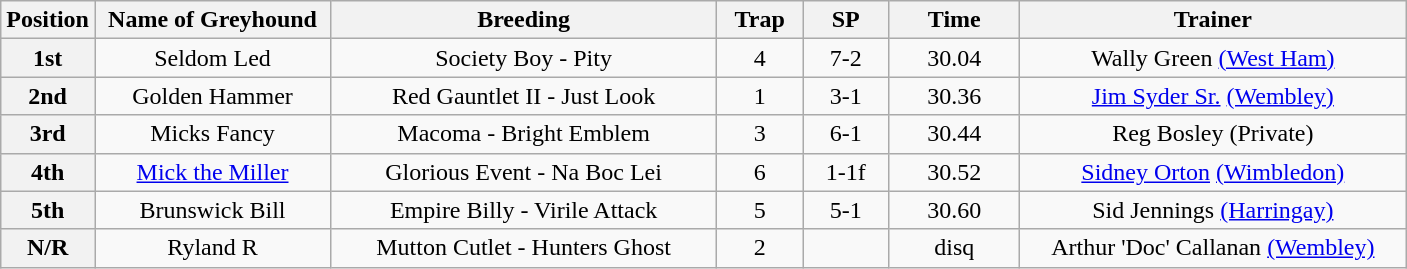<table class="wikitable" style="text-align: center">
<tr>
<th width=50>Position</th>
<th width=150>Name of Greyhound</th>
<th width=250>Breeding</th>
<th width=50>Trap</th>
<th width=50>SP</th>
<th width=80>Time</th>
<th width=250>Trainer</th>
</tr>
<tr>
<th>1st</th>
<td>Seldom Led</td>
<td>Society Boy - Pity</td>
<td>4</td>
<td>7-2</td>
<td>30.04</td>
<td>Wally Green <a href='#'>(West Ham)</a></td>
</tr>
<tr>
<th>2nd</th>
<td>Golden Hammer</td>
<td>Red Gauntlet II - Just Look</td>
<td>1</td>
<td>3-1</td>
<td>30.36</td>
<td><a href='#'>Jim Syder Sr.</a> <a href='#'>(Wembley)</a></td>
</tr>
<tr>
<th>3rd</th>
<td>Micks Fancy</td>
<td>Macoma - Bright Emblem</td>
<td>3</td>
<td>6-1</td>
<td>30.44</td>
<td>Reg Bosley (Private)</td>
</tr>
<tr>
<th>4th</th>
<td><a href='#'>Mick the Miller</a></td>
<td>Glorious Event - Na Boc Lei</td>
<td>6</td>
<td>1-1f</td>
<td>30.52</td>
<td><a href='#'>Sidney Orton</a> <a href='#'>(Wimbledon)</a></td>
</tr>
<tr>
<th>5th</th>
<td>Brunswick Bill</td>
<td>Empire Billy - Virile Attack</td>
<td>5</td>
<td>5-1</td>
<td>30.60</td>
<td>Sid Jennings <a href='#'>(Harringay)</a></td>
</tr>
<tr>
<th>N/R</th>
<td>Ryland R</td>
<td>Mutton Cutlet - Hunters Ghost</td>
<td>2</td>
<td></td>
<td>disq</td>
<td>Arthur 'Doc' Callanan <a href='#'>(Wembley)</a></td>
</tr>
</table>
